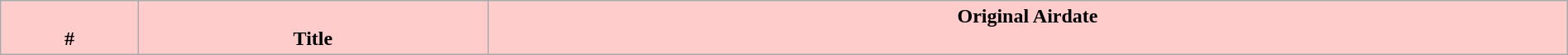<table class="wikitable plainrowheaders" style="width:100%; margin:auto;">
<tr>
<th style="vertical-align: bottom; background: #FFCCCC; width: 20;">#</th>
<th style="vertical-align: bottom; background: #FFCCCC;">Title</th>
<th style="vertical-align: bottom; background: #FFCCCC; width: 150;">Original Airdate<br>



<br>
</th>
</tr>
</table>
